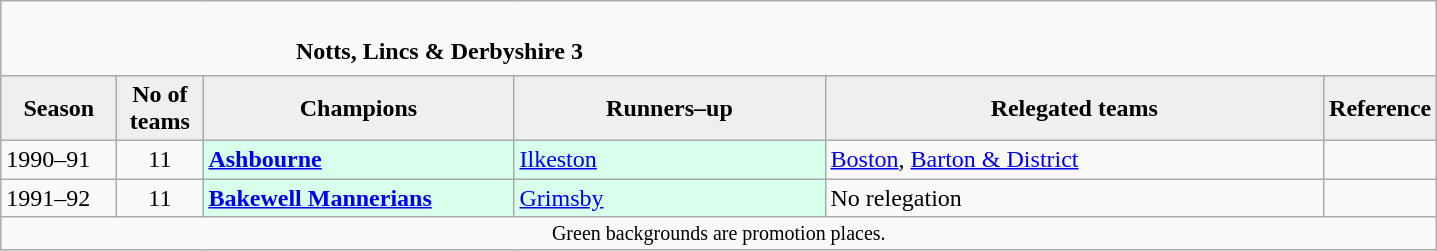<table class="wikitable" style="text-align: left;">
<tr>
<td colspan="11" cellpadding="0" cellspacing="0"><br><table border="0" style="width:100%;" cellpadding="0" cellspacing="0">
<tr>
<td style="width:20%; border:0;"></td>
<td style="border:0;"><strong>Notts, Lincs & Derbyshire 3</strong></td>
<td style="width:20%; border:0;"></td>
</tr>
</table>
</td>
</tr>
<tr>
<th style="background:#efefef; width:70px;">Season</th>
<th style="background:#efefef; width:50px;">No of teams</th>
<th style="background:#efefef; width:200px;">Champions</th>
<th style="background:#efefef; width:200px;">Runners–up</th>
<th style="background:#efefef; width:325px;">Relegated teams</th>
<th style="background:#efefef; width:50px;">Reference</th>
</tr>
<tr align=left>
<td>1990–91</td>
<td style="text-align: center;">11</td>
<td style="background:#d8ffeb;"><strong><a href='#'>Ashbourne</a></strong></td>
<td style="background:#d8ffeb;"><a href='#'>Ilkeston</a></td>
<td><a href='#'>Boston</a>, <a href='#'>Barton & District</a></td>
<td></td>
</tr>
<tr>
<td>1991–92</td>
<td style="text-align: center;">11</td>
<td style="background:#d8ffeb;"><strong><a href='#'>Bakewell Mannerians</a></strong></td>
<td style="background:#d8ffeb;"><a href='#'>Grimsby</a></td>
<td>No relegation</td>
<td></td>
</tr>
<tr>
<td colspan="15"  style="border:0; font-size:smaller; text-align:center;">Green backgrounds are promotion places.</td>
</tr>
</table>
